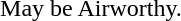<table style="margin: 1em auto;">
<tr>
<td>May be Airworthy.</td>
</tr>
</table>
